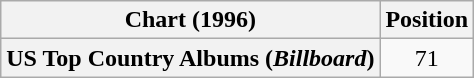<table class="wikitable plainrowheaders" style="text-align:center">
<tr>
<th scope="col">Chart (1996)</th>
<th scope="col">Position</th>
</tr>
<tr>
<th scope="row">US Top Country Albums (<em>Billboard</em>)</th>
<td>71</td>
</tr>
</table>
